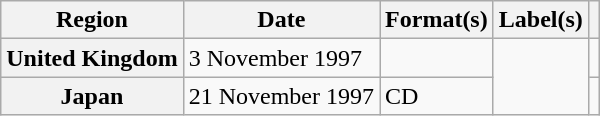<table class="wikitable plainrowheaders">
<tr>
<th scope="col">Region</th>
<th scope="col">Date</th>
<th scope="col">Format(s)</th>
<th scope="col">Label(s)</th>
<th scope="col"></th>
</tr>
<tr>
<th scope="row">United Kingdom</th>
<td>3 November 1997</td>
<td></td>
<td rowspan="2"></td>
<td></td>
</tr>
<tr>
<th scope="row">Japan</th>
<td>21 November 1997</td>
<td>CD</td>
<td></td>
</tr>
</table>
